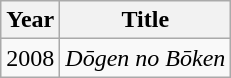<table class="wikitable">
<tr>
<th>Year</th>
<th>Title</th>
</tr>
<tr>
<td>2008</td>
<td><em>Dōgen no Bōken</em></td>
</tr>
</table>
